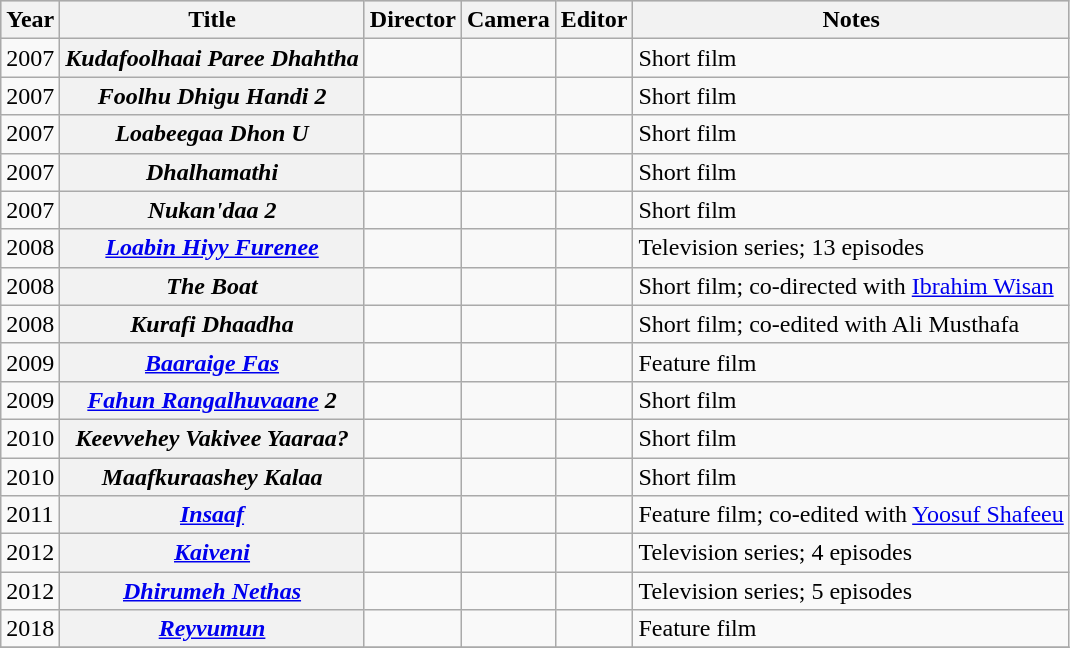<table class="wikitable sortable plainrowheaders">
<tr style="background:#ccc; text-align:center;">
<th scope="col">Year</th>
<th scope="col">Title</th>
<th scope="col">Director</th>
<th scope="col">Camera</th>
<th scope="col">Editor</th>
<th scope="col">Notes</th>
</tr>
<tr>
<td>2007</td>
<th scope="row"><em>Kudafoolhaai Paree Dhahtha</em></th>
<td></td>
<td></td>
<td></td>
<td>Short film</td>
</tr>
<tr>
<td>2007</td>
<th scope="row"><em>Foolhu Dhigu Handi 2</em></th>
<td></td>
<td></td>
<td></td>
<td>Short film</td>
</tr>
<tr>
<td>2007</td>
<th scope="row"><em>Loabeegaa Dhon U</em></th>
<td></td>
<td></td>
<td></td>
<td>Short film</td>
</tr>
<tr>
<td>2007</td>
<th scope="row"><em>Dhalhamathi</em></th>
<td></td>
<td></td>
<td></td>
<td>Short film</td>
</tr>
<tr>
<td>2007</td>
<th scope="row"><em>Nukan'daa 2</em></th>
<td></td>
<td></td>
<td></td>
<td>Short film</td>
</tr>
<tr>
<td>2008</td>
<th scope="row"><em><a href='#'>Loabin Hiyy Furenee</a></em></th>
<td></td>
<td></td>
<td></td>
<td>Television series; 13 episodes</td>
</tr>
<tr>
<td>2008</td>
<th scope="row"><em>The Boat</em></th>
<td></td>
<td></td>
<td></td>
<td>Short film; co-directed with <a href='#'>Ibrahim Wisan</a></td>
</tr>
<tr>
<td>2008</td>
<th scope="row"><em>Kurafi Dhaadha</em></th>
<td></td>
<td></td>
<td></td>
<td>Short film; co-edited with Ali Musthafa</td>
</tr>
<tr>
<td>2009</td>
<th scope="row"><em><a href='#'>Baaraige Fas</a></em></th>
<td></td>
<td></td>
<td></td>
<td>Feature film</td>
</tr>
<tr>
<td>2009</td>
<th scope="row"><em><a href='#'>Fahun Rangalhuvaane</a> 2</em></th>
<td></td>
<td></td>
<td></td>
<td>Short film</td>
</tr>
<tr>
<td>2010</td>
<th scope="row"><em>Keevvehey Vakivee Yaaraa?</em></th>
<td></td>
<td></td>
<td></td>
<td>Short film</td>
</tr>
<tr>
<td>2010</td>
<th scope="row"><em>Maafkuraashey Kalaa</em></th>
<td></td>
<td></td>
<td></td>
<td>Short film</td>
</tr>
<tr>
<td>2011</td>
<th scope="row"><em><a href='#'>Insaaf</a></em></th>
<td></td>
<td></td>
<td></td>
<td>Feature film; co-edited with <a href='#'>Yoosuf Shafeeu</a></td>
</tr>
<tr>
<td>2012</td>
<th scope="row"><em><a href='#'>Kaiveni</a></em></th>
<td></td>
<td></td>
<td></td>
<td>Television series; 4 episodes</td>
</tr>
<tr>
<td>2012</td>
<th scope="row"><em><a href='#'>Dhirumeh Nethas</a></em></th>
<td></td>
<td></td>
<td></td>
<td>Television series; 5 episodes</td>
</tr>
<tr>
<td>2018</td>
<th scope="row"><em><a href='#'>Reyvumun</a></em></th>
<td></td>
<td></td>
<td></td>
<td>Feature film</td>
</tr>
<tr>
</tr>
</table>
